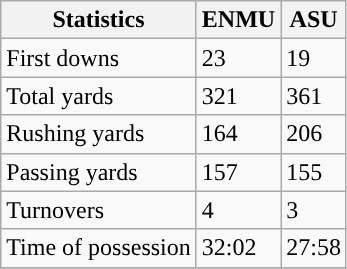<table class="wikitable">
<tr>
<th>Statistics</th>
<th>ENMU</th>
<th>ASU</th>
</tr>
<tr>
<td>First downs</td>
<td>23</td>
<td>19</td>
</tr>
<tr>
<td>Total yards</td>
<td>321</td>
<td>361</td>
</tr>
<tr>
<td>Rushing yards</td>
<td>164</td>
<td>206</td>
</tr>
<tr>
<td>Passing yards</td>
<td>157</td>
<td>155</td>
</tr>
<tr>
<td>Turnovers</td>
<td>4</td>
<td>3</td>
</tr>
<tr>
<td>Time of possession</td>
<td>32:02</td>
<td>27:58</td>
</tr>
<tr>
</tr>
</table>
